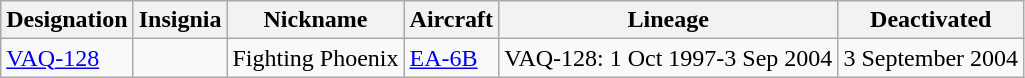<table class="wikitable">
<tr>
<th>Designation</th>
<th>Insignia</th>
<th>Nickname</th>
<th>Aircraft</th>
<th>Lineage</th>
<th>Deactivated</th>
</tr>
<tr>
<td><a href='#'>VAQ-128</a></td>
<td></td>
<td>Fighting Phoenix</td>
<td><a href='#'>EA-6B</a></td>
<td>VAQ-128: 1 Oct 1997-3 Sep 2004</td>
<td>3 September 2004</td>
</tr>
</table>
